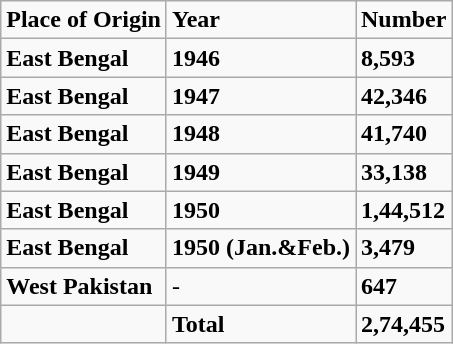<table class="wikitable">
<tr>
<td><strong>Place of Origin</strong></td>
<td><strong>Year</strong></td>
<td><strong>Number</strong></td>
</tr>
<tr>
<td><strong>East Bengal</strong></td>
<td><strong>1946</strong></td>
<td><strong>8,593</strong></td>
</tr>
<tr>
<td><strong>East Bengal</strong></td>
<td><strong>1947</strong></td>
<td><strong>42,346</strong></td>
</tr>
<tr>
<td><strong>East Bengal</strong></td>
<td><strong>1948</strong></td>
<td><strong>41,740</strong></td>
</tr>
<tr>
<td><strong>East Bengal</strong></td>
<td><strong>1949</strong></td>
<td><strong>33,138</strong></td>
</tr>
<tr>
<td><strong>East Bengal</strong></td>
<td><strong>1950</strong></td>
<td><strong>1,44,512</strong></td>
</tr>
<tr>
<td><strong>East Bengal</strong></td>
<td><strong>1950 (Jan.&Feb.)</strong></td>
<td><strong>3,479</strong></td>
</tr>
<tr>
<td><strong>West Pakistan</strong></td>
<td>-</td>
<td><strong>647</strong></td>
</tr>
<tr>
<td></td>
<td><strong>Total</strong></td>
<td><strong>2,74,455</strong></td>
</tr>
</table>
